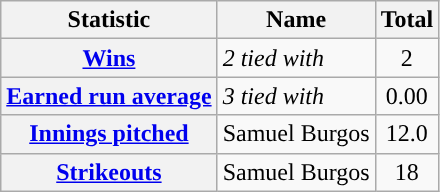<table class="wikitable plainrowheaders">
<tr>
<th scope="col">Statistic</th>
<th scope="col">Name</th>
<th scope="col">Total</th>
</tr>
<tr>
<th scope="row"><a href='#'>Wins</a></th>
<td><em>2 tied with</em></td>
<td align=center>2</td>
</tr>
<tr>
<th scope="row"><a href='#'>Earned run average</a></th>
<td><em>3 tied with</em></td>
<td align=center>0.00</td>
</tr>
<tr>
<th scope="row"><a href='#'>Innings pitched</a></th>
<td> Samuel Burgos</td>
<td align=center>12.0</td>
</tr>
<tr>
<th scope="row"><a href='#'>Strikeouts</a></th>
<td> Samuel Burgos</td>
<td align=center>18</td>
</tr>
</table>
